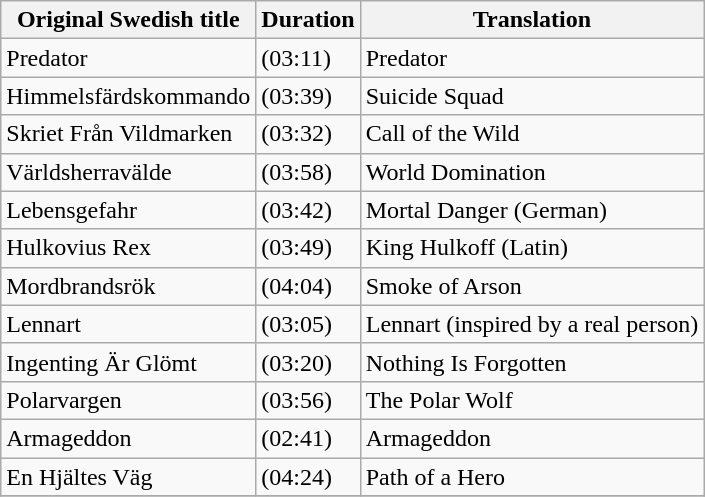<table class="wikitable">
<tr>
<th>Original Swedish title</th>
<th>Duration</th>
<th>Translation</th>
</tr>
<tr>
<td>Predator</td>
<td>(03:11)</td>
<td>Predator</td>
</tr>
<tr>
<td>Himmelsfärdskommando</td>
<td>(03:39)</td>
<td>Suicide Squad</td>
</tr>
<tr>
<td>Skriet Från Vildmarken</td>
<td>(03:32)</td>
<td>Call of the Wild</td>
</tr>
<tr>
<td>Världsherravälde</td>
<td>(03:58)</td>
<td>World Domination</td>
</tr>
<tr>
<td>Lebensgefahr</td>
<td>(03:42)</td>
<td>Mortal Danger (German)</td>
</tr>
<tr>
<td>Hulkovius Rex</td>
<td>(03:49)</td>
<td>King Hulkoff (Latin)</td>
</tr>
<tr>
<td>Mordbrandsrök</td>
<td>(04:04)</td>
<td>Smoke of Arson</td>
</tr>
<tr>
<td>Lennart</td>
<td>(03:05)</td>
<td>Lennart (inspired by a real person)</td>
</tr>
<tr>
<td>Ingenting Är Glömt</td>
<td>(03:20)</td>
<td>Nothing Is Forgotten</td>
</tr>
<tr>
<td>Polarvargen</td>
<td>(03:56)</td>
<td>The Polar Wolf</td>
</tr>
<tr>
<td>Armageddon</td>
<td>(02:41)</td>
<td>Armageddon</td>
</tr>
<tr>
<td>En Hjältes Väg</td>
<td>(04:24)</td>
<td>Path of a Hero</td>
</tr>
<tr>
</tr>
</table>
